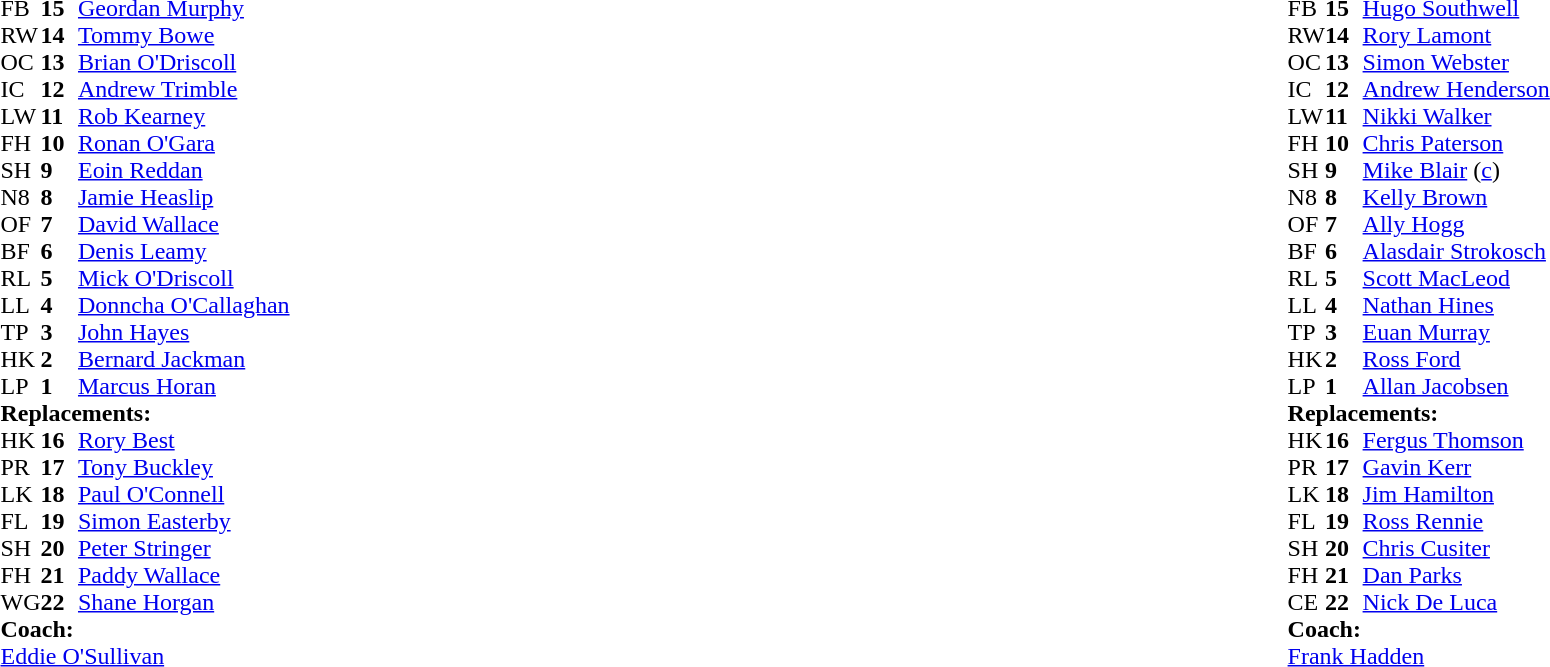<table width="100%">
<tr>
<td valign="top" width="50%"><br><table cellspacing="0" cellpadding="0">
<tr>
<th width="25"></th>
<th width="25"></th>
</tr>
<tr>
<td>FB</td>
<td><strong>15</strong></td>
<td><a href='#'>Geordan Murphy</a></td>
</tr>
<tr>
<td>RW</td>
<td><strong>14</strong></td>
<td><a href='#'>Tommy Bowe</a></td>
</tr>
<tr>
<td>OC</td>
<td><strong>13</strong></td>
<td><a href='#'>Brian O'Driscoll</a></td>
</tr>
<tr>
<td>IC</td>
<td><strong>12</strong></td>
<td><a href='#'>Andrew Trimble</a></td>
</tr>
<tr>
<td>LW</td>
<td><strong>11</strong></td>
<td><a href='#'>Rob Kearney</a></td>
</tr>
<tr>
<td>FH</td>
<td><strong>10</strong></td>
<td><a href='#'>Ronan O'Gara</a></td>
</tr>
<tr>
<td>SH</td>
<td><strong>9</strong></td>
<td><a href='#'>Eoin Reddan</a></td>
</tr>
<tr>
<td>N8</td>
<td><strong>8</strong></td>
<td><a href='#'>Jamie Heaslip</a></td>
</tr>
<tr>
<td>OF</td>
<td><strong>7</strong></td>
<td><a href='#'>David Wallace</a></td>
</tr>
<tr>
<td>BF</td>
<td><strong>6</strong></td>
<td><a href='#'>Denis Leamy</a></td>
</tr>
<tr>
<td>RL</td>
<td><strong>5</strong></td>
<td><a href='#'>Mick O'Driscoll</a></td>
</tr>
<tr>
<td>LL</td>
<td><strong>4</strong></td>
<td><a href='#'>Donncha O'Callaghan</a></td>
</tr>
<tr>
<td>TP</td>
<td><strong>3</strong></td>
<td><a href='#'>John Hayes</a></td>
</tr>
<tr>
<td>HK</td>
<td><strong>2</strong></td>
<td><a href='#'>Bernard Jackman</a></td>
</tr>
<tr>
<td>LP</td>
<td><strong>1</strong></td>
<td><a href='#'>Marcus Horan</a></td>
</tr>
<tr>
<td colspan="3"><strong>Replacements:</strong></td>
</tr>
<tr>
<td>HK</td>
<td><strong>16</strong></td>
<td><a href='#'>Rory Best</a></td>
</tr>
<tr>
<td>PR</td>
<td><strong>17</strong></td>
<td><a href='#'>Tony Buckley</a></td>
</tr>
<tr>
<td>LK</td>
<td><strong>18</strong></td>
<td><a href='#'>Paul O'Connell</a></td>
</tr>
<tr>
<td>FL</td>
<td><strong>19</strong></td>
<td><a href='#'>Simon Easterby</a></td>
</tr>
<tr>
<td>SH</td>
<td><strong>20</strong></td>
<td><a href='#'>Peter Stringer</a></td>
</tr>
<tr>
<td>FH</td>
<td><strong>21</strong></td>
<td><a href='#'>Paddy Wallace</a></td>
</tr>
<tr>
<td>WG</td>
<td><strong>22</strong></td>
<td><a href='#'>Shane Horgan</a></td>
</tr>
<tr>
<td colspan="3"><strong>Coach:</strong></td>
</tr>
<tr>
<td colspan="3"><a href='#'>Eddie O'Sullivan</a></td>
</tr>
</table>
</td>
<td style="vertical-align:top"></td>
<td style="vertical-align:top" width="50%"><br><table cellspacing="0" cellpadding="0" align="center">
<tr>
<th width="25"></th>
<th width="25"></th>
</tr>
<tr>
<td>FB</td>
<td><strong>15</strong></td>
<td><a href='#'>Hugo Southwell</a></td>
</tr>
<tr>
<td>RW</td>
<td><strong>14</strong></td>
<td><a href='#'>Rory Lamont</a></td>
</tr>
<tr>
<td>OC</td>
<td><strong>13</strong></td>
<td><a href='#'>Simon Webster</a></td>
</tr>
<tr>
<td>IC</td>
<td><strong>12</strong></td>
<td><a href='#'>Andrew Henderson</a></td>
</tr>
<tr>
<td>LW</td>
<td><strong>11</strong></td>
<td><a href='#'>Nikki Walker</a></td>
</tr>
<tr>
<td>FH</td>
<td><strong>10</strong></td>
<td><a href='#'>Chris Paterson</a></td>
</tr>
<tr>
<td>SH</td>
<td><strong>9</strong></td>
<td><a href='#'>Mike Blair</a> (<a href='#'>c</a>)</td>
</tr>
<tr>
<td>N8</td>
<td><strong>8</strong></td>
<td><a href='#'>Kelly Brown</a></td>
</tr>
<tr>
<td>OF</td>
<td><strong>7</strong></td>
<td><a href='#'>Ally Hogg</a></td>
</tr>
<tr>
<td>BF</td>
<td><strong>6</strong></td>
<td><a href='#'>Alasdair Strokosch</a></td>
</tr>
<tr>
<td>RL</td>
<td><strong>5</strong></td>
<td><a href='#'>Scott MacLeod</a></td>
</tr>
<tr>
<td>LL</td>
<td><strong>4</strong></td>
<td><a href='#'>Nathan Hines</a></td>
</tr>
<tr>
<td>TP</td>
<td><strong>3</strong></td>
<td><a href='#'>Euan Murray</a></td>
</tr>
<tr>
<td>HK</td>
<td><strong>2</strong></td>
<td><a href='#'>Ross Ford</a></td>
</tr>
<tr>
<td>LP</td>
<td><strong>1</strong></td>
<td><a href='#'>Allan Jacobsen</a></td>
</tr>
<tr>
<td colspan="3"><strong>Replacements:</strong></td>
</tr>
<tr>
<td>HK</td>
<td><strong>16</strong></td>
<td><a href='#'>Fergus Thomson</a></td>
</tr>
<tr>
<td>PR</td>
<td><strong>17</strong></td>
<td><a href='#'>Gavin Kerr</a></td>
</tr>
<tr>
<td>LK</td>
<td><strong>18</strong></td>
<td><a href='#'>Jim Hamilton</a></td>
</tr>
<tr>
<td>FL</td>
<td><strong>19</strong></td>
<td><a href='#'>Ross Rennie</a></td>
</tr>
<tr>
<td>SH</td>
<td><strong>20</strong></td>
<td><a href='#'>Chris Cusiter</a></td>
</tr>
<tr>
<td>FH</td>
<td><strong>21</strong></td>
<td><a href='#'>Dan Parks</a></td>
</tr>
<tr>
<td>CE</td>
<td><strong>22</strong></td>
<td><a href='#'>Nick De Luca</a></td>
</tr>
<tr>
<td colspan="3"><strong>Coach:</strong></td>
</tr>
<tr>
<td colspan="3"><a href='#'>Frank Hadden</a></td>
</tr>
</table>
</td>
</tr>
</table>
